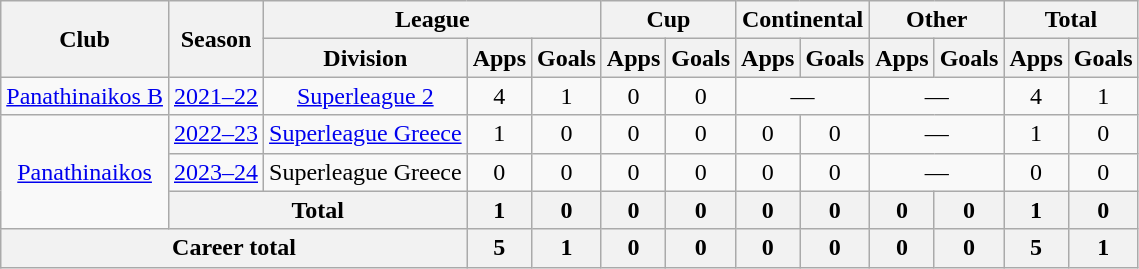<table class="wikitable" style="text-align:center">
<tr>
<th rowspan=2>Club</th>
<th rowspan=2>Season</th>
<th colspan=3>League</th>
<th colspan=2>Cup</th>
<th colspan=2>Continental</th>
<th colspan=2>Other</th>
<th colspan=2>Total</th>
</tr>
<tr>
<th>Division</th>
<th>Apps</th>
<th>Goals</th>
<th>Apps</th>
<th>Goals</th>
<th>Apps</th>
<th>Goals</th>
<th>Apps</th>
<th>Goals</th>
<th>Apps</th>
<th>Goals</th>
</tr>
<tr>
<td><a href='#'>Panathinaikos B</a></td>
<td><a href='#'>2021–22</a></td>
<td><a href='#'>Superleague 2</a></td>
<td>4</td>
<td>1</td>
<td>0</td>
<td>0</td>
<td colspan="2">—</td>
<td colspan="2">—</td>
<td>4</td>
<td>1</td>
</tr>
<tr>
<td rowspan="3"><a href='#'>Panathinaikos</a></td>
<td><a href='#'>2022–23</a></td>
<td><a href='#'>Superleague Greece</a></td>
<td>1</td>
<td>0</td>
<td>0</td>
<td>0</td>
<td>0</td>
<td>0</td>
<td colspan="2">—</td>
<td>1</td>
<td>0</td>
</tr>
<tr>
<td><a href='#'>2023–24</a></td>
<td>Superleague Greece</td>
<td>0</td>
<td>0</td>
<td>0</td>
<td>0</td>
<td>0</td>
<td>0</td>
<td colspan="2">—</td>
<td>0</td>
<td>0</td>
</tr>
<tr>
<th colspan="2">Total</th>
<th>1</th>
<th>0</th>
<th>0</th>
<th>0</th>
<th>0</th>
<th>0</th>
<th>0</th>
<th>0</th>
<th>1</th>
<th>0</th>
</tr>
<tr>
<th colspan="3">Career total</th>
<th>5</th>
<th>1</th>
<th>0</th>
<th>0</th>
<th>0</th>
<th>0</th>
<th>0</th>
<th>0</th>
<th>5</th>
<th>1</th>
</tr>
</table>
